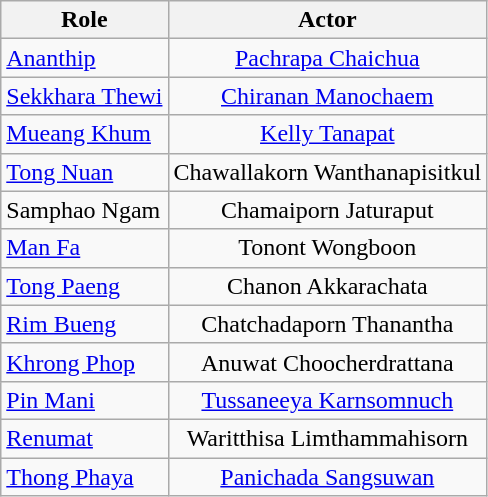<table class="wikitable">
<tr>
<th>Role</th>
<th>Actor</th>
</tr>
<tr>
<td><a href='#'>Ananthip</a></td>
<td align="center"><a href='#'>Pachrapa Chaichua</a></td>
</tr>
<tr>
<td><a href='#'>Sekkhara Thewi</a></td>
<td align="center"><a href='#'>Chiranan Manochaem</a></td>
</tr>
<tr>
<td><a href='#'>Mueang Khum</a></td>
<td align="center"><a href='#'>Kelly Tanapat</a></td>
</tr>
<tr>
<td><a href='#'>Tong Nuan</a></td>
<td align="center">Chawallakorn Wanthanapisitkul</td>
</tr>
<tr>
<td>Samphao Ngam</td>
<td align="center">Chamaiporn Jaturaput</td>
</tr>
<tr>
<td><a href='#'>Man Fa</a></td>
<td align="center">Tonont Wongboon</td>
</tr>
<tr>
<td><a href='#'>Tong Paeng</a></td>
<td align="center">Chanon Akkarachata</td>
</tr>
<tr>
<td><a href='#'>Rim Bueng</a></td>
<td align="center">Chatchadaporn Thanantha</td>
</tr>
<tr>
<td><a href='#'>Khrong Phop</a></td>
<td align="center">Anuwat Choocherdrattana</td>
</tr>
<tr>
<td><a href='#'>Pin Mani</a></td>
<td align="center"><a href='#'>Tussaneeya Karnsomnuch</a></td>
</tr>
<tr>
<td><a href='#'>Renumat</a></td>
<td align="center">Waritthisa Limthammahisorn</td>
</tr>
<tr>
<td><a href='#'>Thong Phaya</a></td>
<td align="center"><a href='#'>Panichada Sangsuwan</a></td>
</tr>
</table>
